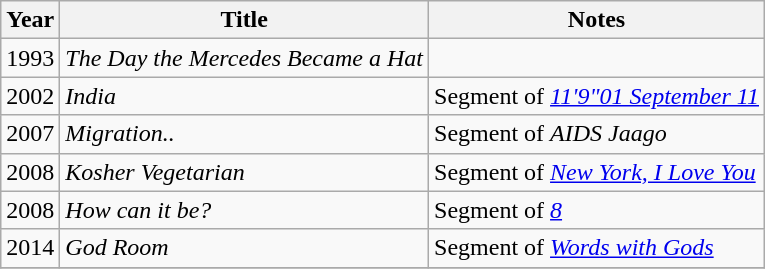<table class="wikitable">
<tr>
<th>Year</th>
<th>Title</th>
<th>Notes</th>
</tr>
<tr>
<td>1993</td>
<td><em>The Day the Mercedes Became a Hat</em></td>
<td></td>
</tr>
<tr>
<td>2002</td>
<td><em>India</em></td>
<td>Segment of <em><a href='#'>11'9"01 September 11</a></em></td>
</tr>
<tr>
<td>2007</td>
<td><em>Migration..</em></td>
<td>Segment of <em>AIDS Jaago</em></td>
</tr>
<tr>
<td>2008</td>
<td><em>Kosher Vegetarian</em></td>
<td>Segment of <em><a href='#'>New York, I Love You</a></em></td>
</tr>
<tr>
<td>2008</td>
<td><em>How can it be?</em></td>
<td>Segment of <em><a href='#'>8</a></em></td>
</tr>
<tr>
<td>2014</td>
<td><em>God Room</em></td>
<td>Segment of <em><a href='#'>Words with Gods</a></em></td>
</tr>
<tr>
</tr>
</table>
